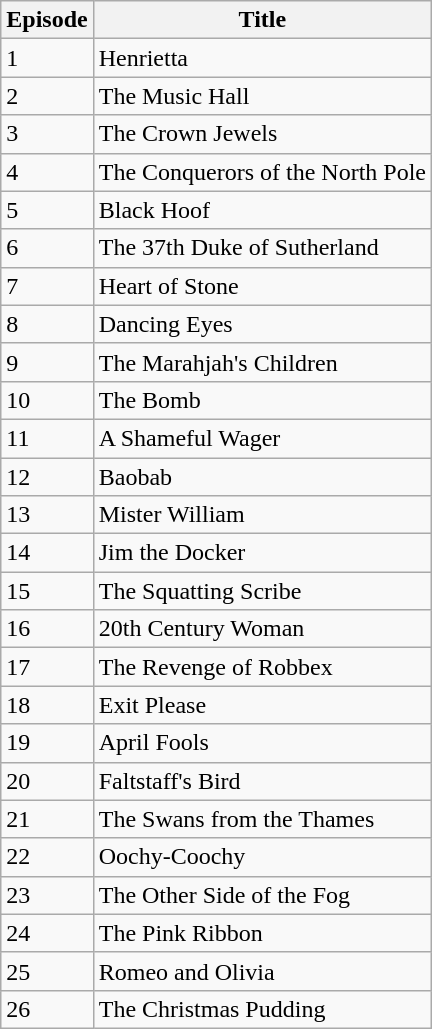<table class="wikitable">
<tr>
<th>Episode</th>
<th>Title</th>
</tr>
<tr>
<td>1</td>
<td>Henrietta</td>
</tr>
<tr>
<td>2</td>
<td>The Music Hall</td>
</tr>
<tr>
<td>3</td>
<td>The Crown Jewels</td>
</tr>
<tr>
<td>4</td>
<td>The Conquerors of the North Pole</td>
</tr>
<tr>
<td>5</td>
<td>Black Hoof</td>
</tr>
<tr>
<td>6</td>
<td>The 37th Duke of Sutherland</td>
</tr>
<tr>
<td>7</td>
<td>Heart of Stone</td>
</tr>
<tr>
<td>8</td>
<td>Dancing Eyes</td>
</tr>
<tr>
<td>9</td>
<td>The Marahjah's Children</td>
</tr>
<tr>
<td>10</td>
<td>The Bomb</td>
</tr>
<tr>
<td>11</td>
<td>A Shameful Wager</td>
</tr>
<tr>
<td>12</td>
<td>Baobab</td>
</tr>
<tr>
<td>13</td>
<td>Mister William</td>
</tr>
<tr>
<td>14</td>
<td>Jim the Docker</td>
</tr>
<tr>
<td>15</td>
<td>The Squatting Scribe</td>
</tr>
<tr>
<td>16</td>
<td>20th Century Woman</td>
</tr>
<tr>
<td>17</td>
<td>The Revenge of Robbex</td>
</tr>
<tr>
<td>18</td>
<td>Exit Please</td>
</tr>
<tr>
<td>19</td>
<td>April Fools</td>
</tr>
<tr>
<td>20</td>
<td>Faltstaff's Bird</td>
</tr>
<tr>
<td>21</td>
<td>The Swans from the Thames</td>
</tr>
<tr>
<td>22</td>
<td>Oochy-Coochy</td>
</tr>
<tr>
<td>23</td>
<td>The Other Side of the Fog</td>
</tr>
<tr>
<td>24</td>
<td>The Pink Ribbon</td>
</tr>
<tr>
<td>25</td>
<td>Romeo and Olivia</td>
</tr>
<tr>
<td>26</td>
<td>The Christmas Pudding</td>
</tr>
</table>
